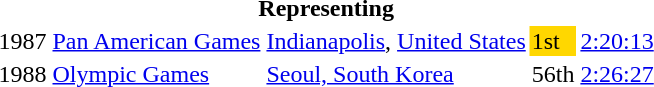<table>
<tr>
<th colspan="5">Representing </th>
</tr>
<tr>
<td>1987</td>
<td><a href='#'>Pan American Games</a></td>
<td><a href='#'>Indianapolis</a>, <a href='#'>United States</a></td>
<td bgcolor="gold">1st</td>
<td><a href='#'>2:20:13</a></td>
</tr>
<tr>
<td>1988</td>
<td><a href='#'>Olympic Games</a></td>
<td><a href='#'>Seoul, South Korea</a></td>
<td>56th</td>
<td><a href='#'>2:26:27</a></td>
</tr>
</table>
